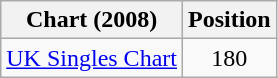<table class="wikitable">
<tr>
<th>Chart (2008)</th>
<th>Position</th>
</tr>
<tr>
<td><a href='#'>UK Singles Chart</a></td>
<td align="center">180</td>
</tr>
</table>
